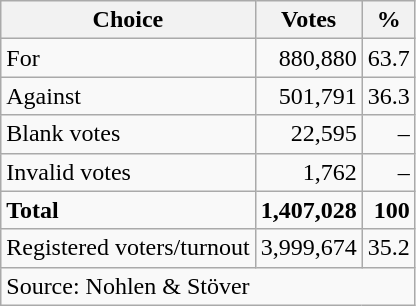<table class=wikitable style=text-align:right>
<tr>
<th>Choice</th>
<th>Votes</th>
<th>%</th>
</tr>
<tr>
<td align=left>For</td>
<td>880,880</td>
<td>63.7</td>
</tr>
<tr>
<td align=left>Against</td>
<td>501,791</td>
<td>36.3</td>
</tr>
<tr>
<td align=left>Blank votes</td>
<td>22,595</td>
<td>–</td>
</tr>
<tr>
<td align=left>Invalid votes</td>
<td>1,762</td>
<td>–</td>
</tr>
<tr>
<td align=left><strong>Total</strong></td>
<td><strong>1,407,028</strong></td>
<td><strong>100</strong></td>
</tr>
<tr>
<td align=left>Registered voters/turnout</td>
<td>3,999,674</td>
<td>35.2</td>
</tr>
<tr>
<td align=left colspan=3>Source: Nohlen & Stöver</td>
</tr>
</table>
